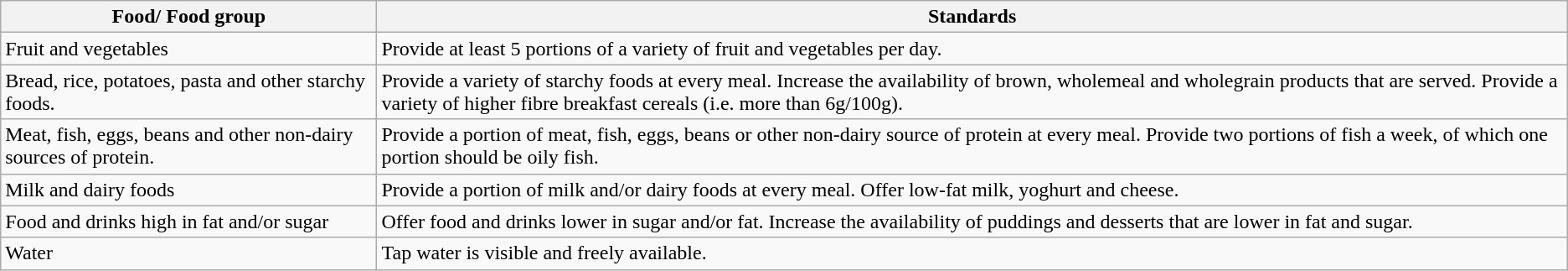<table class="wikitable">
<tr>
<th>Food/ Food group</th>
<th>Standards</th>
</tr>
<tr>
<td>Fruit and vegetables</td>
<td>Provide at least 5 portions of a variety of fruit and vegetables per day.</td>
</tr>
<tr>
<td>Bread, rice, potatoes, pasta and other starchy foods.</td>
<td>Provide a variety of starchy foods at every meal. Increase the availability of brown, wholemeal and wholegrain products that are served. Provide a variety of higher fibre breakfast cereals (i.e. more than 6g/100g).</td>
</tr>
<tr>
<td>Meat, fish, eggs, beans and other non-dairy sources of protein.</td>
<td>Provide a portion of meat, fish, eggs, beans or other non-dairy source of protein at every meal. Provide two portions of fish a week, of which one portion should be oily fish.</td>
</tr>
<tr>
<td>Milk and dairy foods</td>
<td>Provide a portion of milk and/or dairy foods at every meal. Offer low-fat milk, yoghurt and cheese.</td>
</tr>
<tr>
<td>Food and drinks high in fat and/or sugar</td>
<td>Offer food and drinks lower in sugar and/or fat. Increase the availability of puddings and desserts that are lower in fat and sugar.</td>
</tr>
<tr>
<td>Water</td>
<td>Tap water is visible and freely available.</td>
</tr>
</table>
